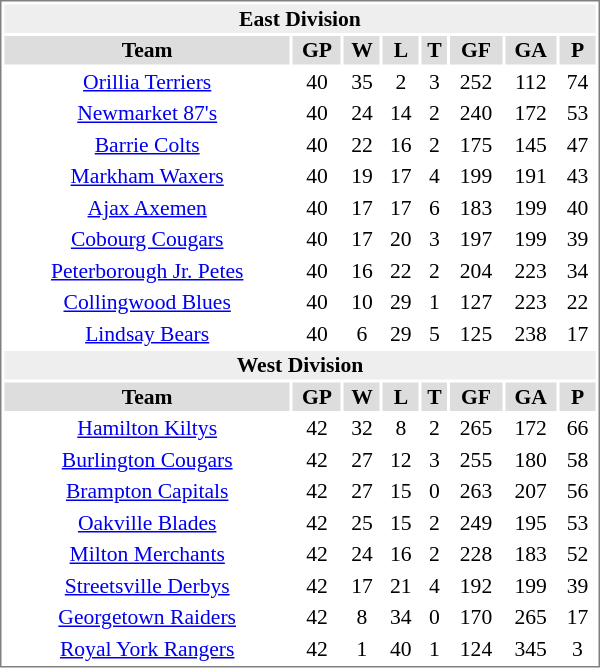<table cellpadding="0">
<tr style="text-align:left; vertical-align:top;">
<td></td>
<td><br><table cellpadding="1"  style="width:400px; font-size:90%; border:1px solid gray;">
<tr style="text-align:center; background:#eee;">
<td colspan="11"><strong>East Division</strong></td>
</tr>
<tr style="text-align:center; background:#ddd;">
<td><strong>Team</strong></td>
<td><strong>GP</strong></td>
<td><strong>W</strong></td>
<td><strong>L</strong></td>
<td><strong>T</strong></td>
<td><strong>GF</strong></td>
<td><strong>GA</strong></td>
<td><strong>P</strong></td>
</tr>
<tr style="text-align:center;">
<td><a href='#'>Orillia Terriers</a></td>
<td>40</td>
<td>35</td>
<td>2</td>
<td>3</td>
<td>252</td>
<td>112</td>
<td>74</td>
</tr>
<tr style="text-align:center;">
<td><a href='#'>Newmarket 87's</a></td>
<td>40</td>
<td>24</td>
<td>14</td>
<td>2</td>
<td>240</td>
<td>172</td>
<td>53</td>
</tr>
<tr style="text-align:center;">
<td><a href='#'>Barrie Colts</a></td>
<td>40</td>
<td>22</td>
<td>16</td>
<td>2</td>
<td>175</td>
<td>145</td>
<td>47</td>
</tr>
<tr style="text-align:center;">
<td><a href='#'>Markham Waxers</a></td>
<td>40</td>
<td>19</td>
<td>17</td>
<td>4</td>
<td>199</td>
<td>191</td>
<td>43</td>
</tr>
<tr style="text-align:center;">
<td><a href='#'>Ajax Axemen</a></td>
<td>40</td>
<td>17</td>
<td>17</td>
<td>6</td>
<td>183</td>
<td>199</td>
<td>40</td>
</tr>
<tr style="text-align:center;">
<td><a href='#'>Cobourg Cougars</a></td>
<td>40</td>
<td>17</td>
<td>20</td>
<td>3</td>
<td>197</td>
<td>199</td>
<td>39</td>
</tr>
<tr style="text-align:center;">
<td><a href='#'>Peterborough Jr. Petes</a></td>
<td>40</td>
<td>16</td>
<td>22</td>
<td>2</td>
<td>204</td>
<td>223</td>
<td>34</td>
</tr>
<tr style="text-align:center;">
<td><a href='#'>Collingwood Blues</a></td>
<td>40</td>
<td>10</td>
<td>29</td>
<td>1</td>
<td>127</td>
<td>223</td>
<td>22</td>
</tr>
<tr style="text-align:center;">
<td><a href='#'>Lindsay Bears</a></td>
<td>40</td>
<td>6</td>
<td>29</td>
<td>5</td>
<td>125</td>
<td>238</td>
<td>17</td>
</tr>
<tr style="text-align:center; background:#eee;">
<td colspan="11"><strong>West Division</strong></td>
</tr>
<tr style="text-align:center; background:#ddd;">
<td><strong>Team</strong></td>
<td><strong>GP</strong></td>
<td><strong>W</strong></td>
<td><strong>L</strong></td>
<td><strong>T</strong></td>
<td><strong>GF</strong></td>
<td><strong>GA</strong></td>
<td><strong>P</strong></td>
</tr>
<tr style="text-align:center;">
<td><a href='#'>Hamilton Kiltys</a></td>
<td>42</td>
<td>32</td>
<td>8</td>
<td>2</td>
<td>265</td>
<td>172</td>
<td>66</td>
</tr>
<tr style="text-align:center;">
<td><a href='#'>Burlington Cougars</a></td>
<td>42</td>
<td>27</td>
<td>12</td>
<td>3</td>
<td>255</td>
<td>180</td>
<td>58</td>
</tr>
<tr style="text-align:center;">
<td><a href='#'>Brampton Capitals</a></td>
<td>42</td>
<td>27</td>
<td>15</td>
<td>0</td>
<td>263</td>
<td>207</td>
<td>56</td>
</tr>
<tr style="text-align:center;">
<td><a href='#'>Oakville Blades</a></td>
<td>42</td>
<td>25</td>
<td>15</td>
<td>2</td>
<td>249</td>
<td>195</td>
<td>53</td>
</tr>
<tr style="text-align:center;">
<td><a href='#'>Milton Merchants</a></td>
<td>42</td>
<td>24</td>
<td>16</td>
<td>2</td>
<td>228</td>
<td>183</td>
<td>52</td>
</tr>
<tr style="text-align:center;">
<td><a href='#'>Streetsville Derbys</a></td>
<td>42</td>
<td>17</td>
<td>21</td>
<td>4</td>
<td>192</td>
<td>199</td>
<td>39</td>
</tr>
<tr style="text-align:center;">
<td><a href='#'>Georgetown Raiders</a></td>
<td>42</td>
<td>8</td>
<td>34</td>
<td>0</td>
<td>170</td>
<td>265</td>
<td>17</td>
</tr>
<tr style="text-align:center;">
<td><a href='#'>Royal York Rangers</a></td>
<td>42</td>
<td>1</td>
<td>40</td>
<td>1</td>
<td>124</td>
<td>345</td>
<td>3</td>
</tr>
</table>
</td>
</tr>
</table>
